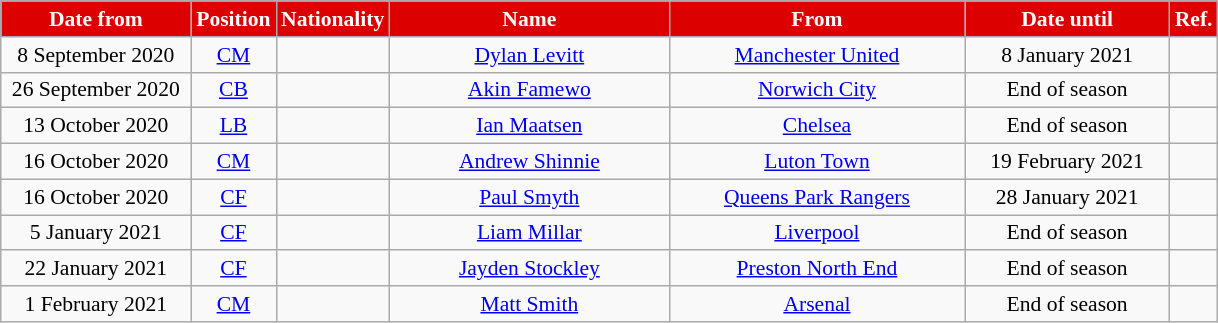<table class="wikitable"  style="text-align:center; font-size:90%; ">
<tr>
<th style="background:#DD0000; color:white; width:120px;">Date from</th>
<th style="background:#DD0000; color:white; width:50px;">Position</th>
<th style="background:#DD0000; color:white; width:50px;">Nationality</th>
<th style="background:#DD0000; color:white; width:180px;">Name</th>
<th style="background:#DD0000; color:white; width:190px;">From</th>
<th style="background:#DD0000; color:white; width:130px;">Date until</th>
<th style="background:#DD0000; color:white; width:25px;">Ref.</th>
</tr>
<tr>
<td>8 September 2020</td>
<td><a href='#'>CM</a></td>
<td></td>
<td><a href='#'>Dylan Levitt</a></td>
<td> <a href='#'>Manchester United</a></td>
<td>8 January 2021</td>
<td></td>
</tr>
<tr>
<td>26 September 2020</td>
<td><a href='#'>CB</a></td>
<td></td>
<td><a href='#'>Akin Famewo</a></td>
<td> <a href='#'>Norwich City</a></td>
<td>End of season</td>
<td></td>
</tr>
<tr>
<td>13 October 2020</td>
<td><a href='#'>LB</a></td>
<td></td>
<td><a href='#'>Ian Maatsen</a></td>
<td> <a href='#'>Chelsea</a></td>
<td>End of season</td>
<td></td>
</tr>
<tr>
<td>16 October 2020</td>
<td><a href='#'>CM</a></td>
<td></td>
<td><a href='#'>Andrew Shinnie</a></td>
<td> <a href='#'>Luton Town</a></td>
<td>19 February 2021</td>
<td></td>
</tr>
<tr>
<td>16 October 2020</td>
<td><a href='#'>CF</a></td>
<td></td>
<td><a href='#'>Paul Smyth</a></td>
<td> <a href='#'>Queens Park Rangers</a></td>
<td>28 January 2021</td>
<td></td>
</tr>
<tr>
<td>5 January 2021</td>
<td><a href='#'>CF</a></td>
<td></td>
<td><a href='#'>Liam Millar</a></td>
<td> <a href='#'>Liverpool</a></td>
<td>End of season</td>
<td></td>
</tr>
<tr>
<td>22 January 2021</td>
<td><a href='#'>CF</a></td>
<td></td>
<td><a href='#'>Jayden Stockley</a></td>
<td> <a href='#'>Preston North End</a></td>
<td>End of season</td>
<td></td>
</tr>
<tr>
<td>1 February 2021</td>
<td><a href='#'>CM</a></td>
<td></td>
<td><a href='#'>Matt Smith</a></td>
<td> <a href='#'>Arsenal</a></td>
<td>End of season</td>
<td></td>
</tr>
</table>
